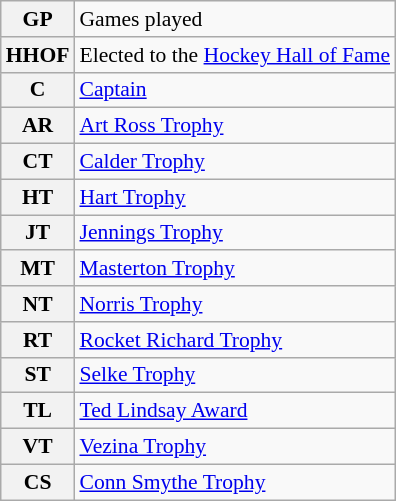<table class="wikitable" style="font-size:90%;">
<tr>
<th>GP</th>
<td>Games played</td>
</tr>
<tr>
<th>HHOF</th>
<td>Elected to the <a href='#'>Hockey Hall of Fame</a></td>
</tr>
<tr>
<th>C</th>
<td><a href='#'>Captain</a></td>
</tr>
<tr>
<th>AR</th>
<td><a href='#'>Art Ross Trophy</a></td>
</tr>
<tr>
<th>CT</th>
<td><a href='#'>Calder Trophy</a></td>
</tr>
<tr>
<th>HT</th>
<td><a href='#'>Hart Trophy</a></td>
</tr>
<tr>
<th>JT</th>
<td><a href='#'>Jennings Trophy</a></td>
</tr>
<tr>
<th>MT</th>
<td><a href='#'>Masterton Trophy</a></td>
</tr>
<tr>
<th>NT</th>
<td><a href='#'>Norris Trophy</a></td>
</tr>
<tr>
<th>RT</th>
<td><a href='#'>Rocket Richard Trophy</a></td>
</tr>
<tr>
<th>ST</th>
<td><a href='#'>Selke Trophy</a></td>
</tr>
<tr>
<th>TL</th>
<td><a href='#'>Ted Lindsay Award</a></td>
</tr>
<tr>
<th>VT</th>
<td><a href='#'>Vezina Trophy</a></td>
</tr>
<tr>
<th>CS</th>
<td><a href='#'>Conn Smythe Trophy</a></td>
</tr>
</table>
